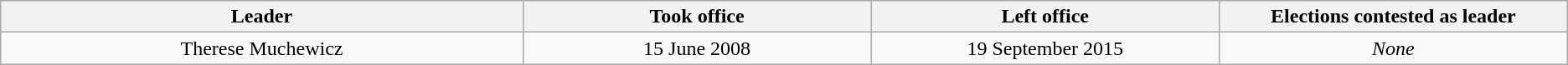<table class="wikitable" style="text-align:center">
<tr>
<th style="width:15%;">Leader</th>
<th style="width:10%;">Took office</th>
<th style="width:10%;">Left office</th>
<th style="width:10%;">Elections contested as leader</th>
</tr>
<tr>
<td>Therese Muchewicz</td>
<td>15 June 2008</td>
<td>19 September 2015</td>
<td><em>None</em></td>
</tr>
</table>
